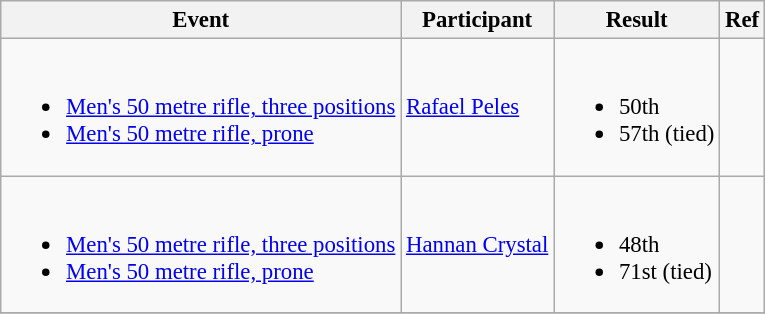<table class="wikitable" style="font-size: 95%;">
<tr>
<th>Event</th>
<th>Participant</th>
<th>Result</th>
<th>Ref</th>
</tr>
<tr>
<td><br><ul><li><a href='#'>Men's 50 metre rifle, three positions</a></li><li><a href='#'>Men's 50 metre rifle, prone</a></li></ul></td>
<td><a href='#'>Rafael Peles</a></td>
<td><br><ul><li>50th</li><li>57th (tied)</li></ul></td>
<td></td>
</tr>
<tr>
<td><br><ul><li><a href='#'>Men's 50 metre rifle, three positions</a></li><li><a href='#'>Men's 50 metre rifle, prone</a></li></ul></td>
<td><a href='#'>Hannan Crystal</a></td>
<td><br><ul><li>48th</li><li>71st (tied)</li></ul></td>
<td></td>
</tr>
<tr>
</tr>
</table>
